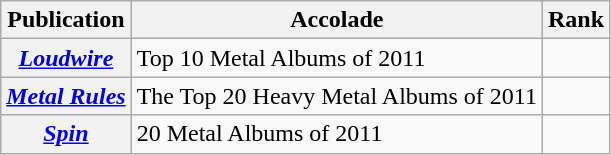<table class="wikitable sortable plainrowheaders">
<tr>
<th>Publication</th>
<th>Accolade</th>
<th>Rank</th>
</tr>
<tr>
<th scope="row"><em><a href='#'>Loudwire</a></em></th>
<td>Top 10 Metal Albums of 2011</td>
<td></td>
</tr>
<tr>
<th scope="row"><em><a href='#'>Metal Rules</a></em></th>
<td>The Top 20 Heavy Metal Albums of 2011</td>
<td></td>
</tr>
<tr>
<th scope="row"><em><a href='#'>Spin</a></em></th>
<td>20 Metal Albums of 2011</td>
<td></td>
</tr>
</table>
